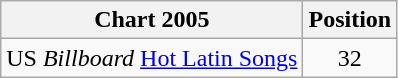<table class="wikitable">
<tr>
<th>Chart 2005</th>
<th>Position</th>
</tr>
<tr>
<td>US <em>Billboard</em> <a href='#'>Hot Latin Songs</a></td>
<td style="text-align:center;">32</td>
</tr>
</table>
